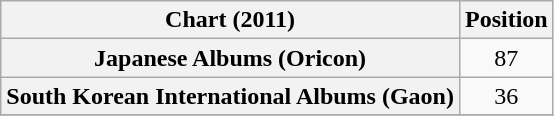<table class="wikitable plainrowheaders" style="text-align:center">
<tr>
<th scope="col">Chart (2011)</th>
<th scope="col">Position</th>
</tr>
<tr>
<th scope="row">Japanese Albums (Oricon)</th>
<td>87</td>
</tr>
<tr>
<th scope="row">South Korean International Albums (Gaon)</th>
<td>36</td>
</tr>
<tr>
</tr>
</table>
